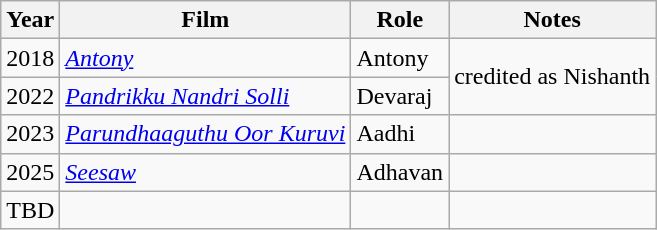<table class="wikitable">
<tr>
<th>Year</th>
<th>Film</th>
<th>Role</th>
<th>Notes</th>
</tr>
<tr>
<td>2018</td>
<td><a href='#'><em>Antony</em></a></td>
<td>Antony</td>
<td rowspan="2">credited as Nishanth</td>
</tr>
<tr>
<td>2022</td>
<td><em><a href='#'>Pandrikku Nandri Solli</a></em></td>
<td>Devaraj</td>
</tr>
<tr>
<td>2023</td>
<td><em><a href='#'>Parundhaaguthu Oor Kuruvi</a></em></td>
<td>Aadhi</td>
<td></td>
</tr>
<tr>
<td>2025</td>
<td><em><a href='#'>Seesaw</a></em></td>
<td>Adhavan</td>
<td></td>
</tr>
<tr>
<td>TBD</td>
<td></td>
<td></td>
<td></td>
</tr>
</table>
